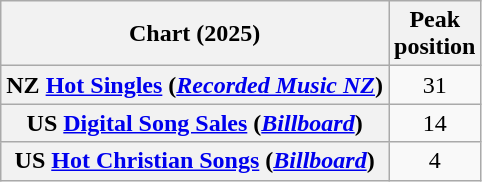<table class="wikitable sortable plainrowheaders" style="text-align:center">
<tr>
<th scope="col">Chart (2025)</th>
<th scope="col">Peak<br>position</th>
</tr>
<tr>
<th scope="row">NZ <a href='#'>Hot Singles</a> (<em><a href='#'>Recorded Music NZ</a></em>)</th>
<td>31</td>
</tr>
<tr>
<th scope="row">US <a href='#'>Digital Song Sales</a> (<em><a href='#'>Billboard</a></em>)</th>
<td>14</td>
</tr>
<tr>
<th scope="row">US <a href='#'>Hot Christian Songs</a> (<em><a href='#'>Billboard</a></em>)</th>
<td>4</td>
</tr>
</table>
